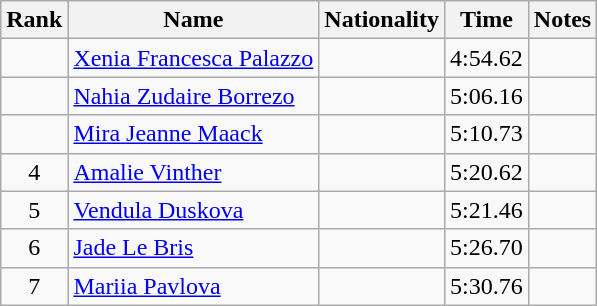<table class="wikitable sortable" style="text-align:center">
<tr>
<th>Rank</th>
<th>Name</th>
<th>Nationality</th>
<th>Time</th>
<th>Notes</th>
</tr>
<tr>
<td></td>
<td align=left><a href='#'>Xenia Francesca Palazzo</a></td>
<td align=left></td>
<td>4:54.62</td>
<td></td>
</tr>
<tr>
<td></td>
<td align=left><a href='#'>Nahia Zudaire Borrezo</a></td>
<td align=left></td>
<td>5:06.16</td>
<td></td>
</tr>
<tr>
<td></td>
<td align=left><a href='#'>Mira Jeanne Maack</a></td>
<td align=left></td>
<td>5:10.73</td>
<td></td>
</tr>
<tr>
<td>4</td>
<td align=left><a href='#'>Amalie Vinther</a></td>
<td align=left></td>
<td>5:20.62</td>
<td></td>
</tr>
<tr>
<td>5</td>
<td align=left><a href='#'>Vendula Duskova</a></td>
<td align=left></td>
<td>5:21.46</td>
<td></td>
</tr>
<tr>
<td>6</td>
<td align=left><a href='#'>Jade Le Bris</a></td>
<td align=left></td>
<td>5:26.70</td>
<td></td>
</tr>
<tr>
<td>7</td>
<td align=left><a href='#'>Mariia Pavlova</a></td>
<td align=left></td>
<td>5:30.76</td>
<td></td>
</tr>
</table>
